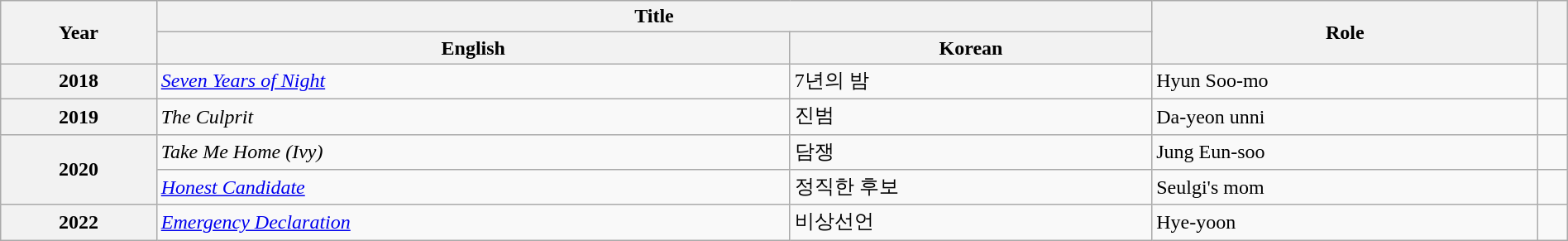<table class="wikitable sortable plainrowheaders" style="text-align:left; font-size:100%; padding:0 auto; width:100%; margin:auto">
<tr>
<th scope="col" rowspan=2>Year</th>
<th scope="col" colspan=2>Title</th>
<th scope="col" rowspan=2>Role</th>
<th scope="col" rowspan=2 class="unsortable"></th>
</tr>
<tr>
<th>English</th>
<th>Korean</th>
</tr>
<tr>
<th scope="row">2018</th>
<td><em><a href='#'>Seven Years of Night</a></em></td>
<td>7년의 밤</td>
<td>Hyun Soo-mo</td>
<td></td>
</tr>
<tr>
<th scope="row">2019</th>
<td><em>The Culprit</em></td>
<td>진범</td>
<td>Da-yeon unni</td>
<td></td>
</tr>
<tr>
<th rowspan="2" scope="row">2020</th>
<td><em>Take Me Home (Ivy)</em></td>
<td>담쟁</td>
<td>Jung Eun-soo</td>
<td></td>
</tr>
<tr>
<td><em><a href='#'>Honest Candidate</a></em></td>
<td>정직한 후보</td>
<td>Seulgi's mom</td>
<td></td>
</tr>
<tr>
<th scope="row">2022</th>
<td><em><a href='#'>Emergency Declaration</a></em></td>
<td>비상선언</td>
<td>Hye-yoon</td>
<td></td>
</tr>
</table>
